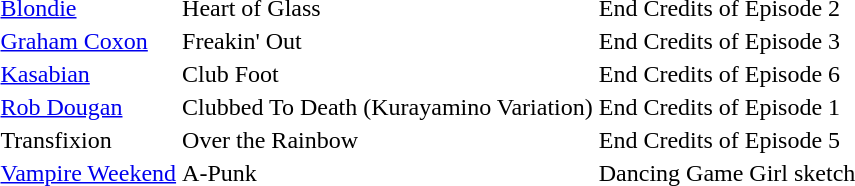<table>
<tr>
<td><a href='#'>Blondie</a></td>
<td>Heart of Glass</td>
<td>End Credits of Episode 2</td>
</tr>
<tr>
<td><a href='#'>Graham Coxon</a></td>
<td>Freakin' Out</td>
<td>End Credits of Episode 3</td>
</tr>
<tr>
<td><a href='#'>Kasabian</a></td>
<td>Club Foot</td>
<td>End Credits of Episode 6</td>
</tr>
<tr>
<td><a href='#'>Rob Dougan</a></td>
<td>Clubbed To Death (Kurayamino Variation)</td>
<td>End Credits of Episode 1</td>
</tr>
<tr>
<td>Transfixion</td>
<td>Over the Rainbow</td>
<td>End Credits of Episode 5</td>
</tr>
<tr>
<td><a href='#'>Vampire Weekend</a></td>
<td>A-Punk</td>
<td>Dancing Game Girl sketch</td>
</tr>
</table>
